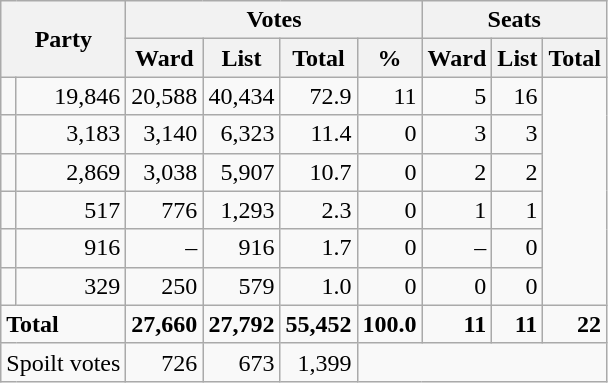<table class=wikitable style="text-align:right">
<tr>
<th rowspan="2" colspan="2">Party</th>
<th colspan="4" align="center">Votes</th>
<th colspan="3" align="center">Seats</th>
</tr>
<tr>
<th>Ward</th>
<th>List</th>
<th>Total</th>
<th>%</th>
<th>Ward</th>
<th>List</th>
<th>Total</th>
</tr>
<tr>
<td></td>
<td>19,846</td>
<td>20,588</td>
<td>40,434</td>
<td>72.9</td>
<td>11</td>
<td>5</td>
<td>16</td>
</tr>
<tr>
<td></td>
<td>3,183</td>
<td>3,140</td>
<td>6,323</td>
<td>11.4</td>
<td>0</td>
<td>3</td>
<td>3</td>
</tr>
<tr>
<td></td>
<td>2,869</td>
<td>3,038</td>
<td>5,907</td>
<td>10.7</td>
<td>0</td>
<td>2</td>
<td>2</td>
</tr>
<tr>
<td></td>
<td>517</td>
<td>776</td>
<td>1,293</td>
<td>2.3</td>
<td>0</td>
<td>1</td>
<td>1</td>
</tr>
<tr>
<td></td>
<td>916</td>
<td>–</td>
<td>916</td>
<td>1.7</td>
<td>0</td>
<td>–</td>
<td>0</td>
</tr>
<tr>
<td></td>
<td>329</td>
<td>250</td>
<td>579</td>
<td>1.0</td>
<td>0</td>
<td>0</td>
<td>0</td>
</tr>
<tr>
<td colspan="2" style="text-align:left"><strong>Total</strong></td>
<td><strong>27,660</strong></td>
<td><strong>27,792</strong></td>
<td><strong>55,452</strong></td>
<td><strong>100.0</strong></td>
<td><strong>11</strong></td>
<td><strong>11</strong></td>
<td><strong>22</strong></td>
</tr>
<tr>
<td colspan="2" style="text-align:left">Spoilt votes</td>
<td>726</td>
<td>673</td>
<td>1,399</td>
</tr>
</table>
